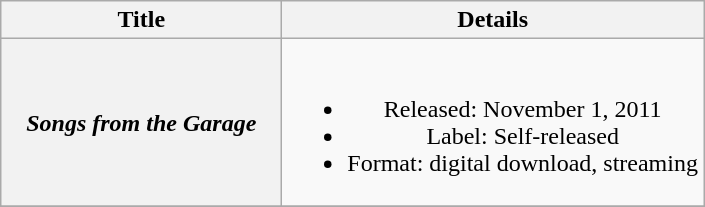<table class="wikitable plainrowheaders" style="text-align:center">
<tr>
<th scope="col">Title</th>
<th scope="col">Details</th>
</tr>
<tr>
<th scope="row" style="width:180px;"><em>Songs from the Garage</em></th>
<td><br><ul><li>Released: November 1, 2011</li><li>Label: Self-released</li><li>Format: digital download, streaming</li></ul></td>
</tr>
<tr>
</tr>
</table>
